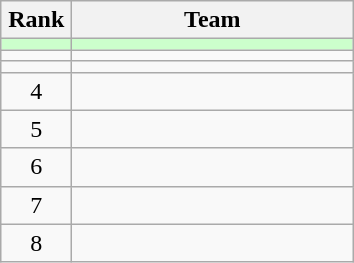<table class="wikitable" style="text-align:center">
<tr>
<th width=40>Rank</th>
<th width=180>Team</th>
</tr>
<tr bgcolor=#ccffcc>
<td></td>
<td style="text-align:left"></td>
</tr>
<tr>
<td></td>
<td style="text-align:left"></td>
</tr>
<tr>
<td></td>
<td style="text-align:left"></td>
</tr>
<tr>
<td>4</td>
<td style="text-align:left"></td>
</tr>
<tr>
<td>5</td>
<td style="text-align:left"></td>
</tr>
<tr>
<td>6</td>
<td style="text-align:left"></td>
</tr>
<tr>
<td>7</td>
<td style="text-align:left"></td>
</tr>
<tr>
<td>8</td>
<td style="text-align:left"></td>
</tr>
</table>
